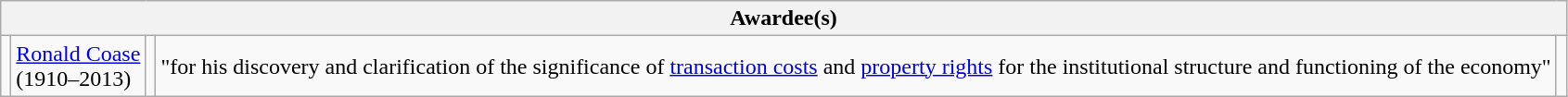<table class="wikitable">
<tr>
<th colspan="5">Awardee(s)</th>
</tr>
<tr>
<td></td>
<td><a href='#'>Ronald Coase</a><br>(1910–2013)</td>
<td></td>
<td>"for his discovery and clarification of the significance of <a href='#'>transaction costs</a> and <a href='#'>property rights</a> for the institutional structure and functioning of the economy"</td>
<td></td>
</tr>
</table>
